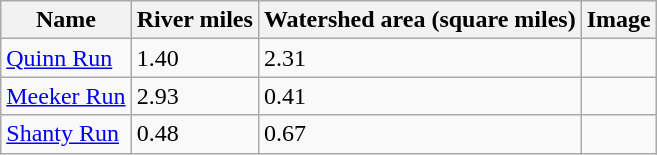<table class="wikitable">
<tr>
<th>Name</th>
<th>River miles</th>
<th>Watershed area (square miles)</th>
<th>Image</th>
</tr>
<tr>
<td><a href='#'>Quinn Run</a></td>
<td>1.40</td>
<td>2.31</td>
<td></td>
</tr>
<tr>
<td><a href='#'>Meeker Run</a></td>
<td>2.93</td>
<td>0.41</td>
<td></td>
</tr>
<tr>
<td><a href='#'>Shanty Run</a></td>
<td>0.48</td>
<td>0.67</td>
<td></td>
</tr>
</table>
